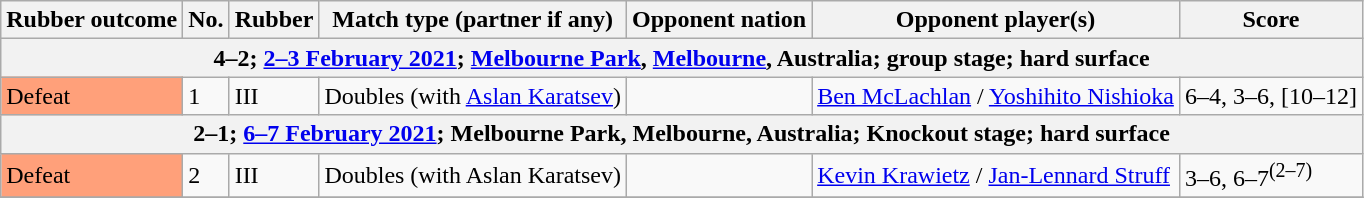<table class=wikitable>
<tr>
<th>Rubber outcome</th>
<th>No.</th>
<th>Rubber</th>
<th>Match type (partner if any)</th>
<th>Opponent nation</th>
<th>Opponent player(s)</th>
<th>Score</th>
</tr>
<tr>
<th colspan=7>4–2; <a href='#'>2–3 February 2021</a>; <a href='#'>Melbourne Park</a>, <a href='#'>Melbourne</a>, Australia; group stage; hard surface</th>
</tr>
<tr>
<td bgcolor=FFA07A>Defeat</td>
<td>1</td>
<td>III</td>
<td>Doubles (with <a href='#'>Aslan Karatsev</a>)</td>
<td></td>
<td><a href='#'>Ben McLachlan</a> / <a href='#'>Yoshihito Nishioka</a></td>
<td>6–4, 3–6, [10–12]</td>
</tr>
<tr>
<th colspan=7>2–1; <a href='#'>6–7 February 2021</a>; Melbourne Park, Melbourne, Australia; Knockout stage; hard surface</th>
</tr>
<tr>
<td bgcolor=FFA07A>Defeat</td>
<td>2</td>
<td>III</td>
<td>Doubles (with Aslan Karatsev)</td>
<td></td>
<td><a href='#'>Kevin Krawietz</a> / <a href='#'>Jan-Lennard Struff</a></td>
<td>3–6, 6–7<sup>(2–7)</sup></td>
</tr>
<tr>
</tr>
</table>
